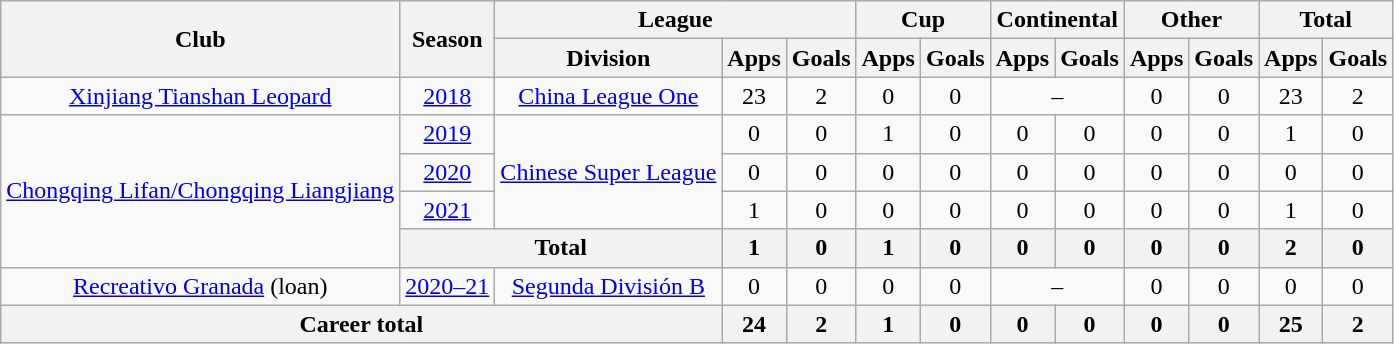<table class="wikitable" style="text-align: center">
<tr>
<th rowspan="2">Club</th>
<th rowspan="2">Season</th>
<th colspan="3">League</th>
<th colspan="2">Cup</th>
<th colspan="2">Continental</th>
<th colspan="2">Other</th>
<th colspan="2">Total</th>
</tr>
<tr>
<th>Division</th>
<th>Apps</th>
<th>Goals</th>
<th>Apps</th>
<th>Goals</th>
<th>Apps</th>
<th>Goals</th>
<th>Apps</th>
<th>Goals</th>
<th>Apps</th>
<th>Goals</th>
</tr>
<tr>
<td><a href='#'>Xinjiang Tianshan Leopard</a></td>
<td><a href='#'>2018</a></td>
<td><a href='#'>China League One</a></td>
<td>23</td>
<td>2</td>
<td>0</td>
<td>0</td>
<td colspan="2">–</td>
<td>0</td>
<td>0</td>
<td>23</td>
<td>2</td>
</tr>
<tr>
<td rowspan="4"><a href='#'>Chongqing Lifan/Chongqing Liangjiang</a></td>
<td><a href='#'>2019</a></td>
<td rowspan="3"><a href='#'>Chinese Super League</a></td>
<td>0</td>
<td>0</td>
<td>1</td>
<td>0</td>
<td>0</td>
<td>0</td>
<td>0</td>
<td>0</td>
<td>1</td>
<td>0</td>
</tr>
<tr>
<td><a href='#'>2020</a></td>
<td>0</td>
<td>0</td>
<td>0</td>
<td>0</td>
<td>0</td>
<td>0</td>
<td>0</td>
<td>0</td>
<td>0</td>
<td>0</td>
</tr>
<tr>
<td><a href='#'>2021</a></td>
<td>1</td>
<td>0</td>
<td>0</td>
<td>0</td>
<td>0</td>
<td>0</td>
<td>0</td>
<td>0</td>
<td>1</td>
<td>0</td>
</tr>
<tr>
<th colspan=2>Total</th>
<th>1</th>
<th>0</th>
<th>1</th>
<th>0</th>
<th>0</th>
<th>0</th>
<th>0</th>
<th>0</th>
<th>2</th>
<th>0</th>
</tr>
<tr>
<td><a href='#'>Recreativo Granada</a> (loan)</td>
<td><a href='#'>2020–21</a></td>
<td><a href='#'>Segunda División B</a></td>
<td>0</td>
<td>0</td>
<td>0</td>
<td>0</td>
<td colspan="2">–</td>
<td>0</td>
<td>0</td>
<td>0</td>
<td>0</td>
</tr>
<tr>
<th colspan=3>Career total</th>
<th>24</th>
<th>2</th>
<th>1</th>
<th>0</th>
<th>0</th>
<th>0</th>
<th>0</th>
<th>0</th>
<th>25</th>
<th>2</th>
</tr>
</table>
